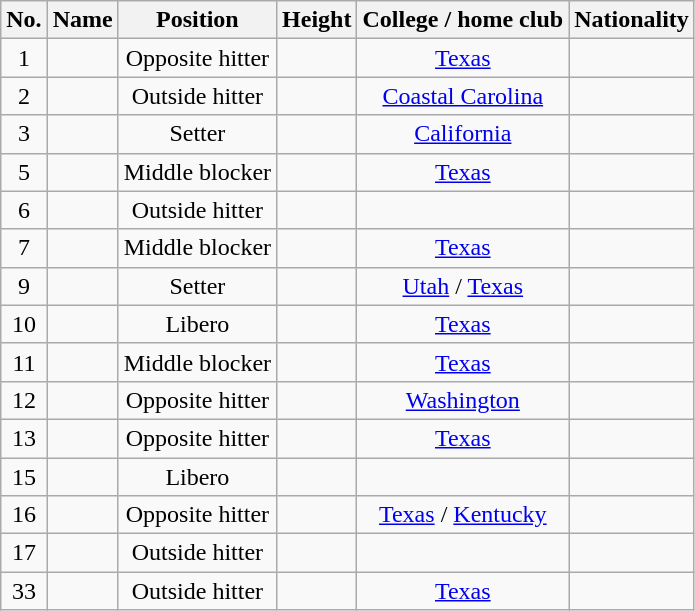<table class="wikitable sortable" style="font-size:100%; text-align:center;">
<tr>
<th>No.</th>
<th>Name</th>
<th>Position</th>
<th>Height</th>
<th>College / home club</th>
<th>Nationality</th>
</tr>
<tr>
<td>1</td>
<td></td>
<td>Opposite hitter</td>
<td></td>
<td><a href='#'>Texas</a></td>
<td></td>
</tr>
<tr>
<td>2</td>
<td></td>
<td>Outside hitter</td>
<td></td>
<td><a href='#'>Coastal Carolina</a></td>
<td></td>
</tr>
<tr>
<td>3</td>
<td></td>
<td>Setter</td>
<td></td>
<td><a href='#'>California</a></td>
<td></td>
</tr>
<tr>
<td>5</td>
<td></td>
<td>Middle blocker</td>
<td></td>
<td><a href='#'>Texas</a></td>
<td></td>
</tr>
<tr>
<td>6</td>
<td></td>
<td>Outside hitter</td>
<td></td>
<td></td>
<td></td>
</tr>
<tr>
<td>7</td>
<td></td>
<td>Middle blocker</td>
<td></td>
<td><a href='#'>Texas</a></td>
<td></td>
</tr>
<tr>
<td>9</td>
<td></td>
<td>Setter</td>
<td></td>
<td><a href='#'>Utah</a> / <a href='#'>Texas</a></td>
<td></td>
</tr>
<tr>
<td>10</td>
<td></td>
<td>Libero</td>
<td></td>
<td><a href='#'>Texas</a></td>
<td></td>
</tr>
<tr>
<td>11</td>
<td></td>
<td>Middle blocker</td>
<td></td>
<td><a href='#'>Texas</a></td>
<td></td>
</tr>
<tr>
<td>12</td>
<td></td>
<td>Opposite hitter</td>
<td></td>
<td><a href='#'>Washington</a></td>
<td></td>
</tr>
<tr>
<td>13</td>
<td></td>
<td>Opposite hitter</td>
<td></td>
<td><a href='#'>Texas</a></td>
<td></td>
</tr>
<tr>
<td>15</td>
<td></td>
<td>Libero</td>
<td></td>
<td></td>
<td></td>
</tr>
<tr>
<td>16</td>
<td></td>
<td>Opposite hitter</td>
<td></td>
<td><a href='#'>Texas</a> / <a href='#'>Kentucky</a></td>
<td></td>
</tr>
<tr>
<td>17</td>
<td></td>
<td>Outside hitter</td>
<td></td>
<td></td>
<td></td>
</tr>
<tr>
<td>33</td>
<td></td>
<td>Outside hitter</td>
<td></td>
<td><a href='#'>Texas</a></td>
<td></td>
</tr>
</table>
